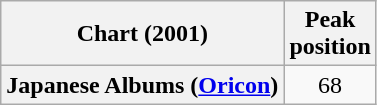<table class="wikitable plainrowheaders" style="text-align:center">
<tr>
<th scope="col">Chart (2001)</th>
<th scope="col">Peak<br> position</th>
</tr>
<tr>
<th scope="row">Japanese Albums (<a href='#'>Oricon</a>)</th>
<td>68</td>
</tr>
</table>
